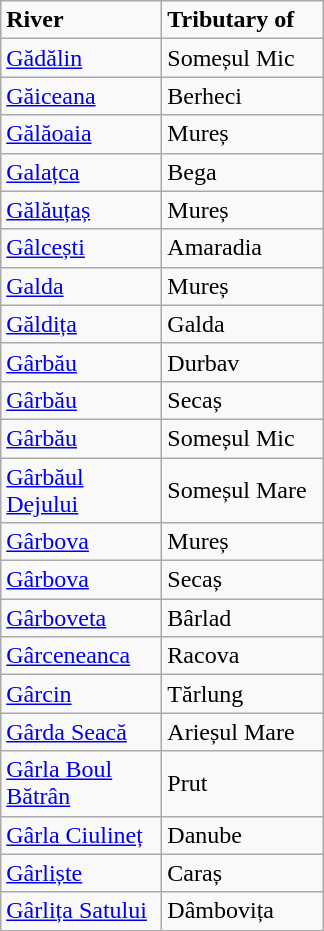<table class="wikitable">
<tr>
<td width="100pt"><strong>River</strong></td>
<td width="100pt"><strong>Tributary of</strong></td>
</tr>
<tr>
<td><a href='#'>Gădălin</a></td>
<td>Someșul Mic</td>
</tr>
<tr>
<td><a href='#'>Găiceana</a></td>
<td>Berheci</td>
</tr>
<tr>
<td><a href='#'>Gălăoaia</a></td>
<td>Mureș</td>
</tr>
<tr>
<td><a href='#'>Galațca</a></td>
<td>Bega</td>
</tr>
<tr>
<td><a href='#'>Gălăuțaș</a></td>
<td>Mureș</td>
</tr>
<tr>
<td><a href='#'>Gâlcești</a></td>
<td>Amaradia</td>
</tr>
<tr>
<td><a href='#'>Galda</a></td>
<td>Mureș</td>
</tr>
<tr>
<td><a href='#'>Găldița</a></td>
<td>Galda</td>
</tr>
<tr>
<td><a href='#'>Gârbău</a></td>
<td>Durbav</td>
</tr>
<tr>
<td><a href='#'>Gârbău</a></td>
<td>Secaș</td>
</tr>
<tr>
<td><a href='#'>Gârbău</a></td>
<td>Someșul Mic</td>
</tr>
<tr>
<td><a href='#'>Gârbăul Dejului</a></td>
<td>Someșul Mare</td>
</tr>
<tr>
<td><a href='#'>Gârbova</a></td>
<td>Mureș</td>
</tr>
<tr>
<td><a href='#'>Gârbova</a></td>
<td>Secaș</td>
</tr>
<tr>
<td><a href='#'>Gârboveta</a></td>
<td>Bârlad</td>
</tr>
<tr>
<td><a href='#'>Gârceneanca</a></td>
<td>Racova</td>
</tr>
<tr>
<td><a href='#'>Gârcin</a></td>
<td>Tărlung</td>
</tr>
<tr>
<td><a href='#'>Gârda Seacă</a></td>
<td>Arieșul Mare</td>
</tr>
<tr>
<td><a href='#'>Gârla Boul Bătrân</a></td>
<td>Prut</td>
</tr>
<tr>
<td><a href='#'>Gârla Ciulineț</a></td>
<td>Danube</td>
</tr>
<tr>
<td><a href='#'>Gârliște</a></td>
<td>Caraș</td>
</tr>
<tr>
<td><a href='#'>Gârlița Satului</a></td>
<td>Dâmbovița</td>
</tr>
</table>
